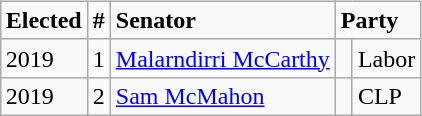<table style="width:100%;">
<tr>
<td><br>













</td>
<td align=right><br><table class="wikitable">
<tr>
<td><strong>Elected</strong></td>
<td><strong>#</strong></td>
<td><strong>Senator</strong></td>
<td colspan="2"><strong>Party</strong></td>
</tr>
<tr>
<td>2019</td>
<td>1</td>
<td><a href='#'>Malarndirri McCarthy</a></td>
<td> </td>
<td>Labor</td>
</tr>
<tr>
<td>2019</td>
<td>2</td>
<td><a href='#'>Sam McMahon</a></td>
<td> </td>
<td>CLP</td>
</tr>
</table>
</td>
</tr>
</table>
